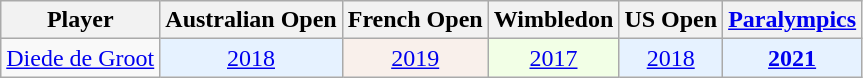<table class="wikitable sortable" style="text-align:center">
<tr>
<th>Player</th>
<th>Australian Open</th>
<th>French Open</th>
<th>Wimbledon</th>
<th>US Open</th>
<th><a href='#'>Paralympics</a></th>
</tr>
<tr>
<td style="text-align:left;"> <a href='#'>Diede de Groot</a></td>
<td style="background: #e6f2ff;"><a href='#'>2018</a></td>
<td style="background: #f9f0eb;"><a href='#'>2019</a></td>
<td style="background: #f2ffe6;"><a href='#'>2017</a></td>
<td style="background: #e6f2ff;"><a href='#'>2018</a></td>
<td style="background: #e6f2ff;"><strong><a href='#'>2021</a></strong></td>
</tr>
</table>
